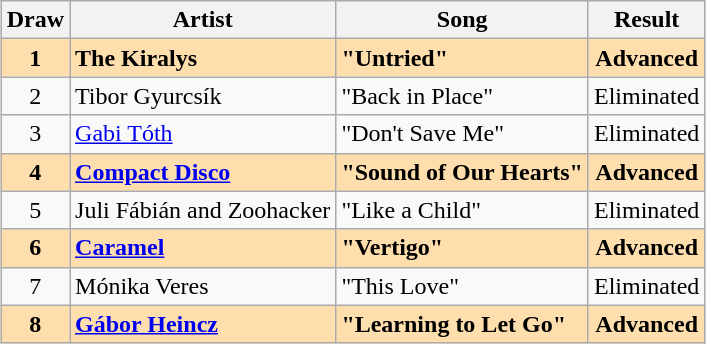<table class="sortable wikitable" style="margin: 1em auto 1em auto; text-align:center">
<tr>
<th>Draw</th>
<th>Artist</th>
<th>Song</th>
<th>Result</th>
</tr>
<tr style="font-weight:bold; background:navajowhite;">
<td>1</td>
<td align="left" data-sort-value="Kiralys, The">The Kiralys</td>
<td align="left">"Untried"</td>
<td>Advanced</td>
</tr>
<tr>
<td>2</td>
<td align="left">Tibor Gyurcsík</td>
<td align="left">"Back in Place"</td>
<td>Eliminated</td>
</tr>
<tr>
<td>3</td>
<td align="left"><a href='#'>Gabi Tóth</a></td>
<td align="left">"Don't Save Me"</td>
<td>Eliminated</td>
</tr>
<tr style="font-weight:bold; background:navajowhite;">
<td>4</td>
<td align="left"><a href='#'>Compact Disco</a></td>
<td align="left">"Sound of Our Hearts"</td>
<td>Advanced</td>
</tr>
<tr>
<td>5</td>
<td align="left">Juli Fábián and Zoohacker</td>
<td align="left">"Like a Child"</td>
<td>Eliminated</td>
</tr>
<tr style="font-weight:bold; background:navajowhite;">
<td>6</td>
<td align="left"><a href='#'>Caramel</a></td>
<td align="left">"Vertigo"</td>
<td>Advanced</td>
</tr>
<tr>
<td>7</td>
<td align="left">Mónika Veres</td>
<td align="left">"This Love"</td>
<td>Eliminated</td>
</tr>
<tr style="font-weight:bold; background:navajowhite;">
<td>8</td>
<td align="left"><a href='#'>Gábor Heincz</a></td>
<td align="left">"Learning to Let Go"</td>
<td>Advanced</td>
</tr>
</table>
